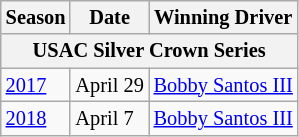<table class="wikitable" style="font-size: 85%;">
<tr>
<th>Season</th>
<th>Date</th>
<th>Winning Driver</th>
</tr>
<tr>
<th colspan="5">USAC Silver Crown Series</th>
</tr>
<tr>
<td><a href='#'>2017</a></td>
<td>April 29</td>
<td><a href='#'>Bobby Santos III</a></td>
</tr>
<tr>
<td><a href='#'>2018</a></td>
<td>April 7</td>
<td><a href='#'>Bobby Santos III</a></td>
</tr>
</table>
